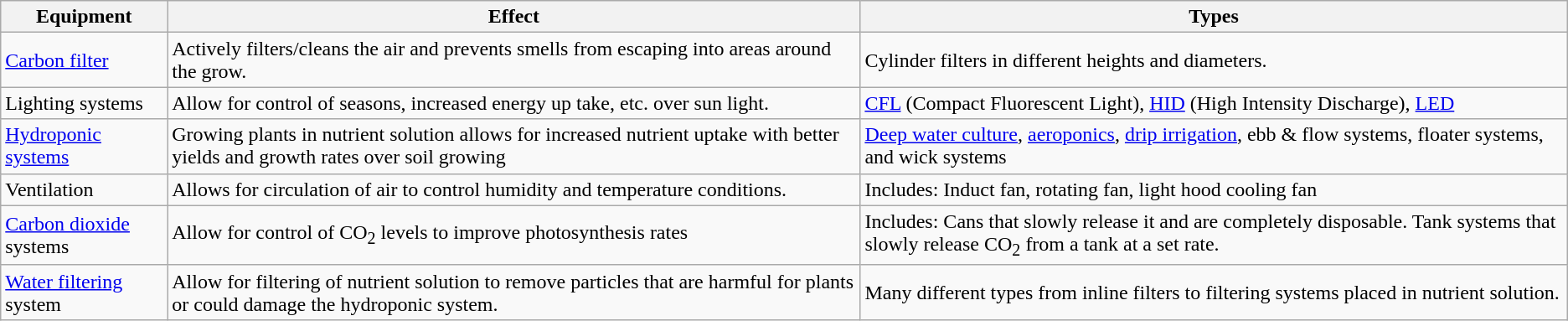<table class="wikitable">
<tr>
<th>Equipment</th>
<th>Effect</th>
<th>Types</th>
</tr>
<tr>
<td><a href='#'>Carbon filter</a></td>
<td>Actively filters/cleans the air and prevents smells from escaping into areas around the grow.</td>
<td>Cylinder filters in different heights and diameters.</td>
</tr>
<tr>
<td>Lighting systems</td>
<td>Allow for control of seasons, increased energy up take, etc. over sun light.</td>
<td><a href='#'>CFL</a> (Compact Fluorescent Light), <a href='#'>HID</a> (High Intensity Discharge), <a href='#'>LED</a></td>
</tr>
<tr>
<td><a href='#'>Hydroponic systems</a></td>
<td>Growing plants in nutrient solution allows for increased nutrient uptake with better yields and growth rates over soil growing</td>
<td><a href='#'>Deep water culture</a>, <a href='#'>aeroponics</a>, <a href='#'>drip irrigation</a>, ebb & flow systems, floater systems, and wick systems</td>
</tr>
<tr>
<td>Ventilation</td>
<td>Allows for circulation of air to control humidity and temperature conditions.</td>
<td>Includes: Induct fan, rotating fan, light hood cooling fan</td>
</tr>
<tr>
<td><a href='#'>Carbon dioxide</a> systems</td>
<td>Allow for control of CO<sub>2</sub> levels to improve photosynthesis rates</td>
<td>Includes: Cans that slowly release it and are completely disposable. Tank systems that slowly release CO<sub>2</sub> from a tank at a set rate.</td>
</tr>
<tr>
<td><a href='#'>Water filtering</a> system</td>
<td>Allow for filtering of nutrient solution to remove particles that are harmful for plants or could damage the hydroponic system.</td>
<td>Many different types from inline filters to filtering systems placed in nutrient solution.</td>
</tr>
</table>
